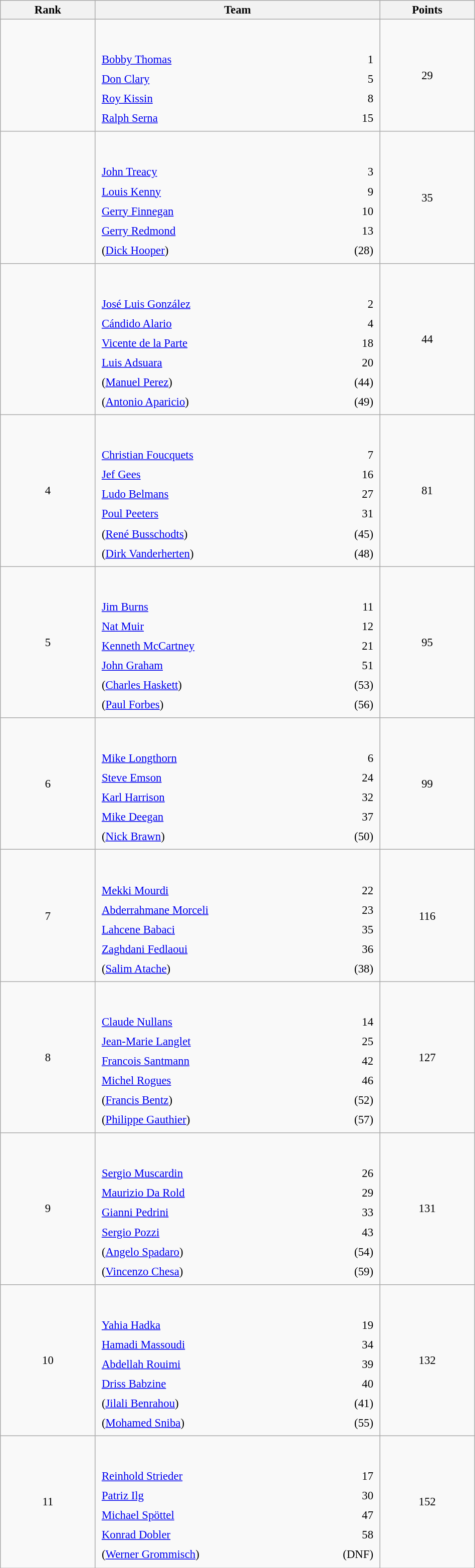<table class="wikitable sortable" style=" text-align:center; font-size:95%;" width="50%">
<tr>
<th width=10%>Rank</th>
<th width=30%>Team</th>
<th width=10%>Points</th>
</tr>
<tr>
<td align=center></td>
<td align=left> <br><br><table width=100%>
<tr>
<td align=left style="border:0"><a href='#'>Bobby Thomas</a></td>
<td align=right style="border:0">1</td>
</tr>
<tr>
<td align=left style="border:0"><a href='#'>Don Clary</a></td>
<td align=right style="border:0">5</td>
</tr>
<tr>
<td align=left style="border:0"><a href='#'>Roy Kissin</a></td>
<td align=right style="border:0">8</td>
</tr>
<tr>
<td align=left style="border:0"><a href='#'>Ralph Serna</a></td>
<td align=right style="border:0">15</td>
</tr>
</table>
</td>
<td>29</td>
</tr>
<tr>
<td align=center></td>
<td align=left> <br><br><table width=100%>
<tr>
<td align=left style="border:0"><a href='#'>John Treacy</a></td>
<td align=right style="border:0">3</td>
</tr>
<tr>
<td align=left style="border:0"><a href='#'>Louis Kenny</a></td>
<td align=right style="border:0">9</td>
</tr>
<tr>
<td align=left style="border:0"><a href='#'>Gerry Finnegan</a></td>
<td align=right style="border:0">10</td>
</tr>
<tr>
<td align=left style="border:0"><a href='#'>Gerry Redmond</a></td>
<td align=right style="border:0">13</td>
</tr>
<tr>
<td align=left style="border:0">(<a href='#'>Dick Hooper</a>)</td>
<td align=right style="border:0">(28)</td>
</tr>
</table>
</td>
<td>35</td>
</tr>
<tr>
<td align=center></td>
<td align=left> <br><br><table width=100%>
<tr>
<td align=left style="border:0"><a href='#'>José Luis González</a></td>
<td align=right style="border:0">2</td>
</tr>
<tr>
<td align=left style="border:0"><a href='#'>Cándido Alario</a></td>
<td align=right style="border:0">4</td>
</tr>
<tr>
<td align=left style="border:0"><a href='#'>Vicente de la Parte</a></td>
<td align=right style="border:0">18</td>
</tr>
<tr>
<td align=left style="border:0"><a href='#'>Luis Adsuara</a></td>
<td align=right style="border:0">20</td>
</tr>
<tr>
<td align=left style="border:0">(<a href='#'>Manuel Perez</a>)</td>
<td align=right style="border:0">(44)</td>
</tr>
<tr>
<td align=left style="border:0">(<a href='#'>Antonio Aparicio</a>)</td>
<td align=right style="border:0">(49)</td>
</tr>
</table>
</td>
<td>44</td>
</tr>
<tr>
<td align=center>4</td>
<td align=left> <br><br><table width=100%>
<tr>
<td align=left style="border:0"><a href='#'>Christian Foucquets</a></td>
<td align=right style="border:0">7</td>
</tr>
<tr>
<td align=left style="border:0"><a href='#'>Jef Gees</a></td>
<td align=right style="border:0">16</td>
</tr>
<tr>
<td align=left style="border:0"><a href='#'>Ludo Belmans</a></td>
<td align=right style="border:0">27</td>
</tr>
<tr>
<td align=left style="border:0"><a href='#'>Poul Peeters</a></td>
<td align=right style="border:0">31</td>
</tr>
<tr>
<td align=left style="border:0">(<a href='#'>René Busschodts</a>)</td>
<td align=right style="border:0">(45)</td>
</tr>
<tr>
<td align=left style="border:0">(<a href='#'>Dirk Vanderherten</a>)</td>
<td align=right style="border:0">(48)</td>
</tr>
</table>
</td>
<td>81</td>
</tr>
<tr>
<td align=center>5</td>
<td align=left> <br><br><table width=100%>
<tr>
<td align=left style="border:0"><a href='#'>Jim Burns</a></td>
<td align=right style="border:0">11</td>
</tr>
<tr>
<td align=left style="border:0"><a href='#'>Nat Muir</a></td>
<td align=right style="border:0">12</td>
</tr>
<tr>
<td align=left style="border:0"><a href='#'>Kenneth McCartney</a></td>
<td align=right style="border:0">21</td>
</tr>
<tr>
<td align=left style="border:0"><a href='#'>John Graham</a></td>
<td align=right style="border:0">51</td>
</tr>
<tr>
<td align=left style="border:0">(<a href='#'>Charles Haskett</a>)</td>
<td align=right style="border:0">(53)</td>
</tr>
<tr>
<td align=left style="border:0">(<a href='#'>Paul Forbes</a>)</td>
<td align=right style="border:0">(56)</td>
</tr>
</table>
</td>
<td>95</td>
</tr>
<tr>
<td align=center>6</td>
<td align=left> <br><br><table width=100%>
<tr>
<td align=left style="border:0"><a href='#'>Mike Longthorn</a></td>
<td align=right style="border:0">6</td>
</tr>
<tr>
<td align=left style="border:0"><a href='#'>Steve Emson</a></td>
<td align=right style="border:0">24</td>
</tr>
<tr>
<td align=left style="border:0"><a href='#'>Karl Harrison</a></td>
<td align=right style="border:0">32</td>
</tr>
<tr>
<td align=left style="border:0"><a href='#'>Mike Deegan</a></td>
<td align=right style="border:0">37</td>
</tr>
<tr>
<td align=left style="border:0">(<a href='#'>Nick Brawn</a>)</td>
<td align=right style="border:0">(50)</td>
</tr>
</table>
</td>
<td>99</td>
</tr>
<tr>
<td align=center>7</td>
<td align=left> <br><br><table width=100%>
<tr>
<td align=left style="border:0"><a href='#'>Mekki Mourdi</a></td>
<td align=right style="border:0">22</td>
</tr>
<tr>
<td align=left style="border:0"><a href='#'>Abderrahmane Morceli</a></td>
<td align=right style="border:0">23</td>
</tr>
<tr>
<td align=left style="border:0"><a href='#'>Lahcene Babaci</a></td>
<td align=right style="border:0">35</td>
</tr>
<tr>
<td align=left style="border:0"><a href='#'>Zaghdani Fedlaoui</a></td>
<td align=right style="border:0">36</td>
</tr>
<tr>
<td align=left style="border:0">(<a href='#'>Salim Atache</a>)</td>
<td align=right style="border:0">(38)</td>
</tr>
</table>
</td>
<td>116</td>
</tr>
<tr>
<td align=center>8</td>
<td align=left> <br><br><table width=100%>
<tr>
<td align=left style="border:0"><a href='#'>Claude Nullans</a></td>
<td align=right style="border:0">14</td>
</tr>
<tr>
<td align=left style="border:0"><a href='#'>Jean-Marie Langlet</a></td>
<td align=right style="border:0">25</td>
</tr>
<tr>
<td align=left style="border:0"><a href='#'>Francois Santmann</a></td>
<td align=right style="border:0">42</td>
</tr>
<tr>
<td align=left style="border:0"><a href='#'>Michel Rogues</a></td>
<td align=right style="border:0">46</td>
</tr>
<tr>
<td align=left style="border:0">(<a href='#'>Francis Bentz</a>)</td>
<td align=right style="border:0">(52)</td>
</tr>
<tr>
<td align=left style="border:0">(<a href='#'>Philippe Gauthier</a>)</td>
<td align=right style="border:0">(57)</td>
</tr>
</table>
</td>
<td>127</td>
</tr>
<tr>
<td align=center>9</td>
<td align=left> <br><br><table width=100%>
<tr>
<td align=left style="border:0"><a href='#'>Sergio Muscardin</a></td>
<td align=right style="border:0">26</td>
</tr>
<tr>
<td align=left style="border:0"><a href='#'>Maurizio Da Rold</a></td>
<td align=right style="border:0">29</td>
</tr>
<tr>
<td align=left style="border:0"><a href='#'>Gianni Pedrini</a></td>
<td align=right style="border:0">33</td>
</tr>
<tr>
<td align=left style="border:0"><a href='#'>Sergio Pozzi</a></td>
<td align=right style="border:0">43</td>
</tr>
<tr>
<td align=left style="border:0">(<a href='#'>Angelo Spadaro</a>)</td>
<td align=right style="border:0">(54)</td>
</tr>
<tr>
<td align=left style="border:0">(<a href='#'>Vincenzo Chesa</a>)</td>
<td align=right style="border:0">(59)</td>
</tr>
</table>
</td>
<td>131</td>
</tr>
<tr>
<td align=center>10</td>
<td align=left> <br><br><table width=100%>
<tr>
<td align=left style="border:0"><a href='#'>Yahia Hadka</a></td>
<td align=right style="border:0">19</td>
</tr>
<tr>
<td align=left style="border:0"><a href='#'>Hamadi Massoudi</a></td>
<td align=right style="border:0">34</td>
</tr>
<tr>
<td align=left style="border:0"><a href='#'>Abdellah Rouimi</a></td>
<td align=right style="border:0">39</td>
</tr>
<tr>
<td align=left style="border:0"><a href='#'>Driss Babzine</a></td>
<td align=right style="border:0">40</td>
</tr>
<tr>
<td align=left style="border:0">(<a href='#'>Jilali Benrahou</a>)</td>
<td align=right style="border:0">(41)</td>
</tr>
<tr>
<td align=left style="border:0">(<a href='#'>Mohamed Sniba</a>)</td>
<td align=right style="border:0">(55)</td>
</tr>
</table>
</td>
<td>132</td>
</tr>
<tr>
<td align=center>11</td>
<td align=left> <br><br><table width=100%>
<tr>
<td align=left style="border:0"><a href='#'>Reinhold Strieder</a></td>
<td align=right style="border:0">17</td>
</tr>
<tr>
<td align=left style="border:0"><a href='#'>Patriz Ilg</a></td>
<td align=right style="border:0">30</td>
</tr>
<tr>
<td align=left style="border:0"><a href='#'>Michael Spöttel</a></td>
<td align=right style="border:0">47</td>
</tr>
<tr>
<td align=left style="border:0"><a href='#'>Konrad Dobler</a></td>
<td align=right style="border:0">58</td>
</tr>
<tr>
<td align=left style="border:0">(<a href='#'>Werner Grommisch</a>)</td>
<td align=right style="border:0">(DNF)</td>
</tr>
</table>
</td>
<td>152</td>
</tr>
</table>
